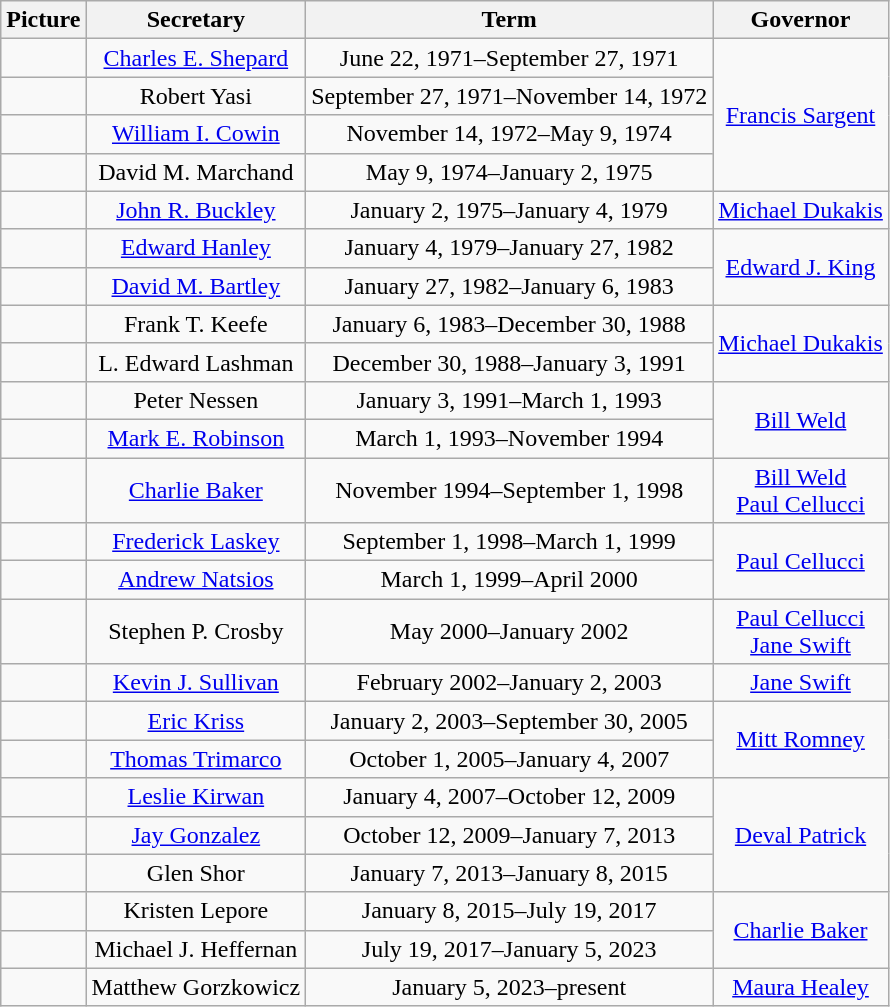<table class=wikitable style="text-align:center">
<tr>
<th>Picture</th>
<th>Secretary</th>
<th>Term</th>
<th>Governor</th>
</tr>
<tr>
<td></td>
<td><a href='#'>Charles E. Shepard</a></td>
<td>June 22, 1971–September 27, 1971</td>
<td rowspan=4><a href='#'>Francis Sargent</a></td>
</tr>
<tr>
<td></td>
<td>Robert Yasi</td>
<td>September 27, 1971–November 14, 1972</td>
</tr>
<tr>
<td></td>
<td><a href='#'>William I. Cowin</a></td>
<td>November 14, 1972–May 9, 1974</td>
</tr>
<tr>
<td></td>
<td>David M. Marchand</td>
<td>May 9, 1974–January 2, 1975</td>
</tr>
<tr>
<td></td>
<td><a href='#'>John R. Buckley</a></td>
<td>January 2, 1975–January 4, 1979</td>
<td><a href='#'>Michael Dukakis</a></td>
</tr>
<tr>
<td></td>
<td><a href='#'>Edward Hanley</a></td>
<td>January 4, 1979–January 27, 1982</td>
<td rowspan=2><a href='#'>Edward J. King</a></td>
</tr>
<tr>
<td></td>
<td><a href='#'>David M. Bartley</a></td>
<td>January 27, 1982–January 6, 1983</td>
</tr>
<tr>
<td></td>
<td>Frank T. Keefe</td>
<td>January 6, 1983–December 30, 1988</td>
<td rowspan=2><a href='#'>Michael Dukakis</a></td>
</tr>
<tr>
<td></td>
<td>L. Edward Lashman</td>
<td>December 30, 1988–January 3, 1991</td>
</tr>
<tr>
<td></td>
<td>Peter Nessen</td>
<td>January 3, 1991–March 1, 1993</td>
<td rowspan=2><a href='#'>Bill Weld</a></td>
</tr>
<tr>
<td></td>
<td><a href='#'>Mark E. Robinson</a></td>
<td>March 1, 1993–November 1994</td>
</tr>
<tr>
<td></td>
<td><a href='#'>Charlie Baker</a></td>
<td>November 1994–September 1, 1998</td>
<td><a href='#'>Bill Weld</a><br><a href='#'>Paul Cellucci</a></td>
</tr>
<tr>
<td></td>
<td><a href='#'>Frederick Laskey</a></td>
<td>September 1, 1998–March 1, 1999</td>
<td rowspan=2><a href='#'>Paul Cellucci</a></td>
</tr>
<tr>
<td></td>
<td><a href='#'>Andrew Natsios</a></td>
<td>March 1, 1999–April 2000</td>
</tr>
<tr>
<td></td>
<td>Stephen P. Crosby</td>
<td>May 2000–January 2002</td>
<td><a href='#'>Paul Cellucci</a><br><a href='#'>Jane Swift</a></td>
</tr>
<tr>
<td></td>
<td><a href='#'>Kevin J. Sullivan</a></td>
<td>February 2002–January 2, 2003</td>
<td><a href='#'>Jane Swift</a></td>
</tr>
<tr>
<td></td>
<td><a href='#'>Eric Kriss</a></td>
<td>January 2, 2003–September 30, 2005</td>
<td rowspan=2><a href='#'>Mitt Romney</a></td>
</tr>
<tr>
<td></td>
<td><a href='#'>Thomas Trimarco</a></td>
<td>October 1, 2005–January 4, 2007</td>
</tr>
<tr>
<td></td>
<td><a href='#'>Leslie Kirwan</a></td>
<td>January 4, 2007–October 12, 2009</td>
<td rowspan=3><a href='#'>Deval Patrick</a></td>
</tr>
<tr>
<td></td>
<td><a href='#'>Jay Gonzalez</a></td>
<td>October 12, 2009–January 7, 2013</td>
</tr>
<tr>
<td></td>
<td>Glen Shor</td>
<td>January 7, 2013–January 8, 2015</td>
</tr>
<tr>
<td></td>
<td>Kristen Lepore</td>
<td>January 8, 2015–July 19, 2017</td>
<td rowspan=2><a href='#'>Charlie Baker</a></td>
</tr>
<tr>
<td></td>
<td>Michael J. Heffernan</td>
<td>July 19, 2017–January 5, 2023</td>
</tr>
<tr>
<td></td>
<td>Matthew Gorzkowicz</td>
<td>January 5, 2023–present</td>
<td><a href='#'>Maura Healey</a></td>
</tr>
</table>
